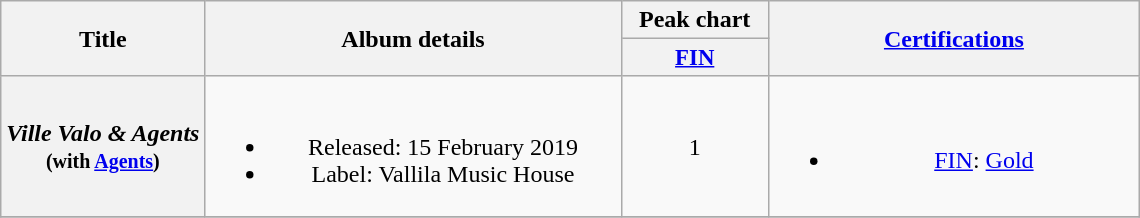<table class ="wikitable plainrowheaders" style="text-align:center;">
<tr>
<th scope="col" rowspan="2">Title</th>
<th scope="col" rowspan="2" style="width:270px;">Album details</th>
<th scope="col" colspan="1">Peak chart</th>
<th scope="col" rowspan="2" style="width:15em;"><a href='#'>Certifications</a></th>
</tr>
<tr>
<th scope="col" style="width:6em;font-size:95%;"><a href='#'>FIN</a><br></th>
</tr>
<tr>
<th scope="row"><em>Ville Valo & Agents</em><br><small>(with <a href='#'>Agents</a>)</small></th>
<td><br><ul><li>Released: 15 February 2019</li><li>Label: Vallila Music House</li></ul></td>
<td>1</td>
<td><br><ul><li><a href='#'>FIN</a>: <a href='#'>Gold</a></li></ul></td>
</tr>
<tr>
</tr>
</table>
